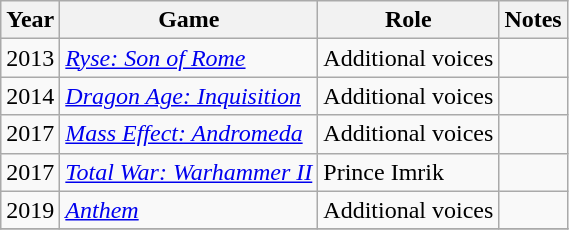<table class="wikitable" style="font-size: 100%;">
<tr>
<th>Year</th>
<th>Game</th>
<th>Role</th>
<th>Notes</th>
</tr>
<tr>
<td rowspan="1">2013</td>
<td><em><a href='#'>Ryse: Son of Rome</a></em></td>
<td>Additional voices</td>
<td></td>
</tr>
<tr>
<td rowspan="1">2014</td>
<td><em><a href='#'>Dragon Age: Inquisition</a></em></td>
<td>Additional voices</td>
<td></td>
</tr>
<tr>
<td rowspan="1">2017</td>
<td><em><a href='#'>Mass Effect: Andromeda</a></em></td>
<td>Additional voices</td>
<td></td>
</tr>
<tr>
<td rowspan="1">2017</td>
<td><em><a href='#'>Total War: Warhammer II</a></em></td>
<td>Prince Imrik</td>
<td></td>
</tr>
<tr>
<td rowspan="1">2019</td>
<td><em><a href='#'>Anthem</a></em></td>
<td>Additional voices</td>
<td></td>
</tr>
<tr>
</tr>
</table>
